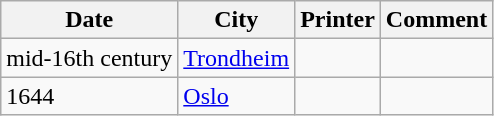<table class="wikitable">
<tr>
<th>Date</th>
<th>City</th>
<th>Printer</th>
<th>Comment</th>
</tr>
<tr>
<td>mid-16th century</td>
<td><a href='#'>Trondheim</a></td>
<td></td>
<td></td>
</tr>
<tr>
<td>1644</td>
<td><a href='#'>Oslo</a></td>
<td></td>
<td></td>
</tr>
</table>
